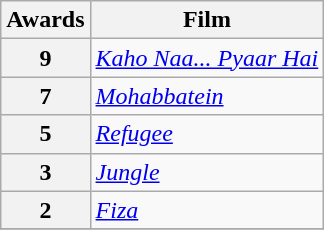<table class="wikitable" style="display:inline-table;">
<tr>
<th>Awards</th>
<th>Film</th>
</tr>
<tr>
<th>9</th>
<td><em><a href='#'>Kaho Naa... Pyaar Hai</a></em></td>
</tr>
<tr>
<th>7</th>
<td><em><a href='#'>Mohabbatein</a></em></td>
</tr>
<tr>
<th>5</th>
<td><em><a href='#'>Refugee</a></em></td>
</tr>
<tr>
<th>3</th>
<td><em><a href='#'>Jungle</a></em></td>
</tr>
<tr>
<th>2</th>
<td><em><a href='#'>Fiza</a></em></td>
</tr>
<tr>
</tr>
</table>
